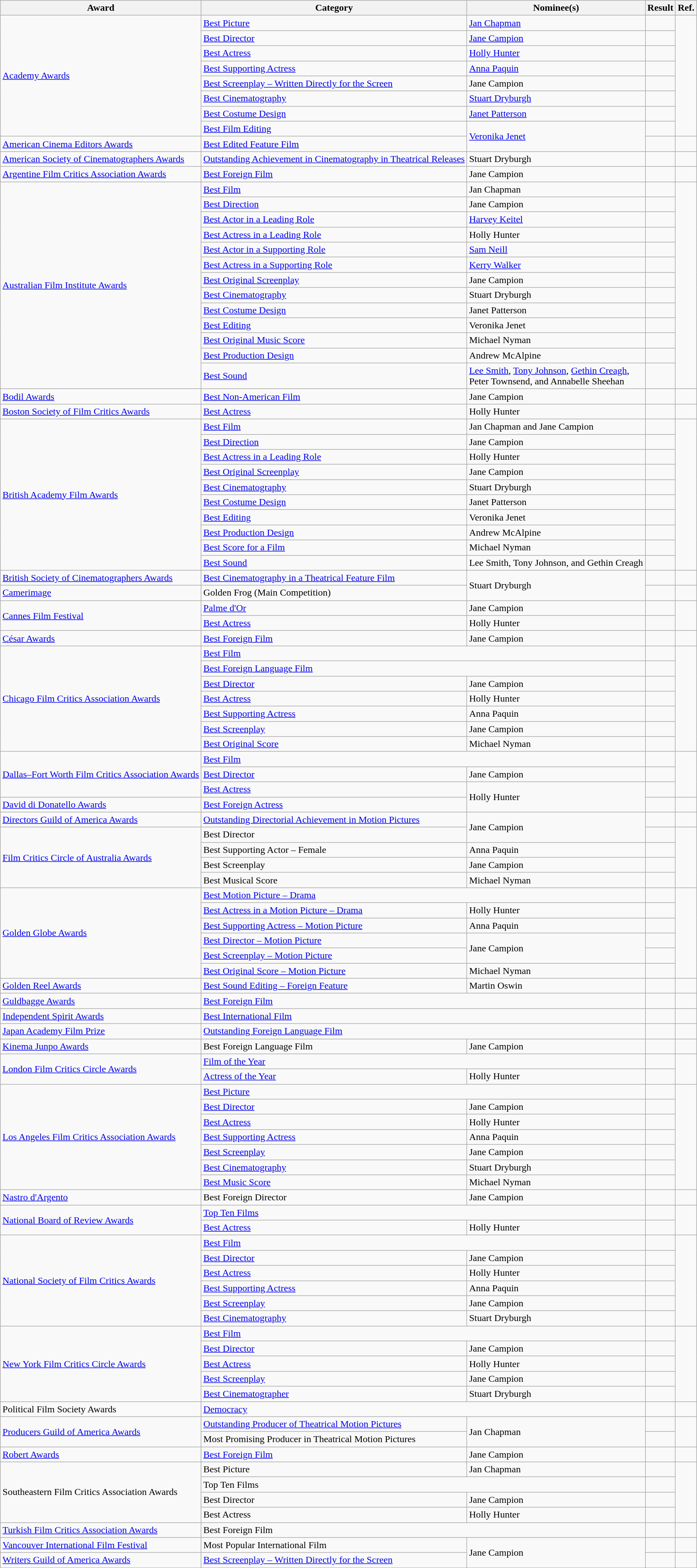<table class="wikitable plainrowheaders">
<tr>
<th scope=col>Award</th>
<th scope=col>Category</th>
<th scope=col>Nominee(s)</th>
<th scope=col>Result</th>
<th scope=col class=unsortable>Ref.</th>
</tr>
<tr>
<td rowspan=8><a href='#'>Academy Awards</a></td>
<td><a href='#'>Best Picture</a></td>
<td><a href='#'>Jan Chapman</a></td>
<td></td>
<td style="text-align:center;" rowspan=8></td>
</tr>
<tr>
<td><a href='#'>Best Director</a></td>
<td><a href='#'>Jane Campion</a></td>
<td></td>
</tr>
<tr>
<td><a href='#'>Best Actress</a></td>
<td><a href='#'>Holly Hunter</a></td>
<td></td>
</tr>
<tr>
<td><a href='#'>Best Supporting Actress</a></td>
<td><a href='#'>Anna Paquin</a></td>
<td></td>
</tr>
<tr>
<td><a href='#'>Best Screenplay – Written Directly for the Screen</a></td>
<td>Jane Campion</td>
<td></td>
</tr>
<tr>
<td><a href='#'>Best Cinematography</a></td>
<td><a href='#'>Stuart Dryburgh</a></td>
<td></td>
</tr>
<tr>
<td><a href='#'>Best Costume Design</a></td>
<td><a href='#'>Janet Patterson</a></td>
<td></td>
</tr>
<tr>
<td><a href='#'>Best Film Editing</a></td>
<td rowspan=2><a href='#'>Veronika Jenet</a></td>
<td></td>
</tr>
<tr>
<td><a href='#'>American Cinema Editors Awards</a></td>
<td><a href='#'>Best Edited Feature Film</a></td>
<td></td>
<td style="text-align:center;"></td>
</tr>
<tr>
<td><a href='#'>American Society of Cinematographers Awards</a></td>
<td><a href='#'>Outstanding Achievement in Cinematography in Theatrical Releases</a></td>
<td>Stuart Dryburgh</td>
<td></td>
<td style="text-align:center;"></td>
</tr>
<tr>
<td><a href='#'>Argentine Film Critics Association Awards</a></td>
<td><a href='#'>Best Foreign Film</a></td>
<td>Jane Campion</td>
<td></td>
<td style="text-align:center;"></td>
</tr>
<tr>
<td rowspan=13><a href='#'>Australian Film Institute Awards</a></td>
<td><a href='#'>Best Film</a></td>
<td>Jan Chapman</td>
<td></td>
<td style="text-align:center;" rowspan=13></td>
</tr>
<tr>
<td><a href='#'>Best Direction</a></td>
<td>Jane Campion</td>
<td></td>
</tr>
<tr>
<td><a href='#'>Best Actor in a Leading Role</a></td>
<td><a href='#'>Harvey Keitel</a></td>
<td></td>
</tr>
<tr>
<td><a href='#'>Best Actress in a Leading Role</a></td>
<td>Holly Hunter</td>
<td></td>
</tr>
<tr>
<td><a href='#'>Best Actor in a Supporting Role</a></td>
<td><a href='#'>Sam Neill</a></td>
<td></td>
</tr>
<tr>
<td><a href='#'>Best Actress in a Supporting Role</a></td>
<td><a href='#'>Kerry Walker</a></td>
<td></td>
</tr>
<tr>
<td><a href='#'>Best Original Screenplay</a></td>
<td>Jane Campion</td>
<td></td>
</tr>
<tr>
<td><a href='#'>Best Cinematography</a></td>
<td>Stuart Dryburgh</td>
<td></td>
</tr>
<tr>
<td><a href='#'>Best Costume Design</a></td>
<td>Janet Patterson</td>
<td></td>
</tr>
<tr>
<td><a href='#'>Best Editing</a></td>
<td>Veronika Jenet</td>
<td></td>
</tr>
<tr>
<td><a href='#'>Best Original Music Score</a></td>
<td>Michael Nyman</td>
<td></td>
</tr>
<tr>
<td><a href='#'>Best Production Design</a></td>
<td>Andrew McAlpine</td>
<td></td>
</tr>
<tr>
<td><a href='#'>Best Sound</a></td>
<td><a href='#'>Lee Smith</a>, <a href='#'>Tony Johnson</a>, <a href='#'>Gethin Creagh</a>, <br> Peter Townsend, and Annabelle Sheehan</td>
<td></td>
</tr>
<tr>
<td><a href='#'>Bodil Awards</a></td>
<td><a href='#'>Best Non-American Film</a></td>
<td>Jane Campion</td>
<td></td>
<td style="text-align:center;"></td>
</tr>
<tr>
<td><a href='#'>Boston Society of Film Critics Awards</a></td>
<td><a href='#'>Best Actress</a></td>
<td>Holly Hunter</td>
<td></td>
<td style="text-align:center;"></td>
</tr>
<tr>
<td rowspan=10><a href='#'>British Academy Film Awards</a></td>
<td><a href='#'>Best Film</a></td>
<td>Jan Chapman and Jane Campion</td>
<td></td>
<td style="text-align:center;" rowspan=10></td>
</tr>
<tr>
<td><a href='#'>Best Direction</a></td>
<td>Jane Campion</td>
<td></td>
</tr>
<tr>
<td><a href='#'>Best Actress in a Leading Role</a></td>
<td>Holly Hunter</td>
<td></td>
</tr>
<tr>
<td><a href='#'>Best Original Screenplay</a></td>
<td>Jane Campion</td>
<td></td>
</tr>
<tr>
<td><a href='#'>Best Cinematography</a></td>
<td>Stuart Dryburgh</td>
<td></td>
</tr>
<tr>
<td><a href='#'>Best Costume Design</a></td>
<td>Janet Patterson</td>
<td></td>
</tr>
<tr>
<td><a href='#'>Best Editing</a></td>
<td>Veronika Jenet</td>
<td></td>
</tr>
<tr>
<td><a href='#'>Best Production Design</a></td>
<td>Andrew McAlpine</td>
<td></td>
</tr>
<tr>
<td><a href='#'>Best Score for a Film</a></td>
<td>Michael Nyman</td>
<td></td>
</tr>
<tr>
<td><a href='#'>Best Sound</a></td>
<td>Lee Smith, Tony Johnson, and Gethin Creagh</td>
<td></td>
</tr>
<tr>
<td><a href='#'>British Society of Cinematographers Awards</a></td>
<td><a href='#'>Best Cinematography in a Theatrical Feature Film</a></td>
<td rowspan=2>Stuart Dryburgh</td>
<td></td>
<td style="text-align:center;"></td>
</tr>
<tr>
<td><a href='#'>Camerimage</a></td>
<td>Golden Frog (Main Competition)</td>
<td></td>
<td style="text-align:center;"></td>
</tr>
<tr>
<td rowspan=2><a href='#'>Cannes Film Festival</a></td>
<td><a href='#'>Palme d'Or</a></td>
<td>Jane Campion</td>
<td></td>
<td style="text-align:center;" rowspan=2></td>
</tr>
<tr>
<td><a href='#'>Best Actress</a></td>
<td>Holly Hunter</td>
<td></td>
</tr>
<tr>
<td><a href='#'>César Awards</a></td>
<td><a href='#'>Best Foreign Film</a></td>
<td>Jane Campion</td>
<td></td>
<td style="text-align:center;"></td>
</tr>
<tr>
<td rowspan=7><a href='#'>Chicago Film Critics Association Awards</a></td>
<td colspan=2><a href='#'>Best Film</a></td>
<td></td>
<td style="text-align:center;" rowspan=7></td>
</tr>
<tr>
<td colspan=2><a href='#'>Best Foreign Language Film</a></td>
<td></td>
</tr>
<tr>
<td><a href='#'>Best Director</a></td>
<td>Jane Campion</td>
<td></td>
</tr>
<tr>
<td><a href='#'>Best Actress</a></td>
<td>Holly Hunter</td>
<td></td>
</tr>
<tr>
<td><a href='#'>Best Supporting Actress</a></td>
<td>Anna Paquin</td>
<td></td>
</tr>
<tr>
<td><a href='#'>Best Screenplay</a></td>
<td>Jane Campion</td>
<td></td>
</tr>
<tr>
<td><a href='#'>Best Original Score</a></td>
<td>Michael Nyman</td>
<td></td>
</tr>
<tr>
<td rowspan=3><a href='#'>Dallas–Fort Worth Film Critics Association Awards</a></td>
<td colspan=2><a href='#'>Best Film</a></td>
<td></td>
<td style="text-align:center;" rowspan=3></td>
</tr>
<tr>
<td><a href='#'>Best Director</a></td>
<td>Jane Campion</td>
<td></td>
</tr>
<tr>
<td><a href='#'>Best Actress</a></td>
<td rowspan=2>Holly Hunter</td>
<td></td>
</tr>
<tr>
<td><a href='#'>David di Donatello Awards</a></td>
<td><a href='#'>Best Foreign Actress</a></td>
<td></td>
<td style="text-align:center;"></td>
</tr>
<tr>
<td><a href='#'>Directors Guild of America Awards</a></td>
<td><a href='#'>Outstanding Directorial Achievement in Motion Pictures</a></td>
<td rowspan=2>Jane Campion</td>
<td></td>
<td style="text-align:center;"></td>
</tr>
<tr>
<td rowspan=4><a href='#'>Film Critics Circle of Australia Awards</a></td>
<td>Best Director</td>
<td></td>
<td style="text-align:center;" rowspan=4></td>
</tr>
<tr>
<td>Best Supporting Actor – Female</td>
<td>Anna Paquin</td>
<td></td>
</tr>
<tr>
<td>Best Screenplay</td>
<td>Jane Campion</td>
<td></td>
</tr>
<tr>
<td>Best Musical Score</td>
<td>Michael Nyman</td>
<td></td>
</tr>
<tr>
<td rowspan=6><a href='#'>Golden Globe Awards</a></td>
<td colspan=2><a href='#'>Best Motion Picture – Drama</a></td>
<td></td>
<td style="text-align:center;" rowspan=6></td>
</tr>
<tr>
<td><a href='#'>Best Actress in a Motion Picture – Drama</a></td>
<td>Holly Hunter</td>
<td></td>
</tr>
<tr>
<td><a href='#'>Best Supporting Actress – Motion Picture</a></td>
<td>Anna Paquin</td>
<td></td>
</tr>
<tr>
<td><a href='#'>Best Director – Motion Picture</a></td>
<td rowspan=2>Jane Campion</td>
<td></td>
</tr>
<tr>
<td><a href='#'>Best Screenplay – Motion Picture</a></td>
<td></td>
</tr>
<tr>
<td><a href='#'>Best Original Score – Motion Picture</a></td>
<td>Michael Nyman</td>
<td></td>
</tr>
<tr>
<td><a href='#'>Golden Reel Awards</a></td>
<td><a href='#'>Best Sound Editing – Foreign Feature</a></td>
<td>Martin Oswin</td>
<td></td>
<td style="text-align:center;"></td>
</tr>
<tr>
<td><a href='#'>Guldbagge Awards</a></td>
<td colspan=2><a href='#'>Best Foreign Film</a></td>
<td></td>
<td style="text-align:center;"></td>
</tr>
<tr>
<td><a href='#'>Independent Spirit Awards</a></td>
<td colspan=2><a href='#'>Best International Film</a></td>
<td></td>
<td style="text-align:center;"></td>
</tr>
<tr>
<td><a href='#'>Japan Academy Film Prize</a></td>
<td colspan=2><a href='#'>Outstanding Foreign Language Film</a></td>
<td></td>
<td style="text-align:center;"></td>
</tr>
<tr>
<td><a href='#'>Kinema Junpo Awards</a></td>
<td>Best Foreign Language Film</td>
<td>Jane Campion</td>
<td></td>
<td style="text-align:center;"></td>
</tr>
<tr>
<td rowspan=2><a href='#'>London Film Critics Circle Awards</a></td>
<td colspan=2><a href='#'>Film of the Year</a></td>
<td></td>
<td style="text-align:center;" rowspan=2><br></td>
</tr>
<tr>
<td><a href='#'>Actress of the Year</a></td>
<td>Holly Hunter</td>
<td></td>
</tr>
<tr>
<td rowspan=7><a href='#'>Los Angeles Film Critics Association Awards</a></td>
<td colspan=2><a href='#'>Best Picture</a></td>
<td></td>
<td style="text-align:center;" rowspan=7></td>
</tr>
<tr>
<td><a href='#'>Best Director</a></td>
<td>Jane Campion</td>
<td></td>
</tr>
<tr>
<td><a href='#'>Best Actress</a></td>
<td>Holly Hunter</td>
<td></td>
</tr>
<tr>
<td><a href='#'>Best Supporting Actress</a></td>
<td>Anna Paquin</td>
<td></td>
</tr>
<tr>
<td><a href='#'>Best Screenplay</a></td>
<td>Jane Campion</td>
<td></td>
</tr>
<tr>
<td><a href='#'>Best Cinematography</a></td>
<td>Stuart Dryburgh</td>
<td></td>
</tr>
<tr>
<td><a href='#'>Best Music Score</a></td>
<td>Michael Nyman</td>
<td></td>
</tr>
<tr>
<td><a href='#'>Nastro d'Argento</a></td>
<td>Best Foreign Director</td>
<td>Jane Campion</td>
<td></td>
<td style="text-align:center;"></td>
</tr>
<tr>
<td rowspan=2><a href='#'>National Board of Review Awards</a></td>
<td colspan=2><a href='#'>Top Ten Films</a></td>
<td></td>
<td style="text-align:center;" rowspan=2></td>
</tr>
<tr>
<td><a href='#'>Best Actress</a></td>
<td>Holly Hunter</td>
<td></td>
</tr>
<tr>
<td rowspan=6><a href='#'>National Society of Film Critics Awards</a></td>
<td colspan=2><a href='#'>Best Film</a></td>
<td></td>
<td style="text-align:center;" rowspan=6></td>
</tr>
<tr>
<td><a href='#'>Best Director</a></td>
<td>Jane Campion</td>
<td></td>
</tr>
<tr>
<td><a href='#'>Best Actress</a></td>
<td>Holly Hunter</td>
<td></td>
</tr>
<tr>
<td><a href='#'>Best Supporting Actress</a></td>
<td>Anna Paquin</td>
<td></td>
</tr>
<tr>
<td><a href='#'>Best Screenplay</a></td>
<td>Jane Campion</td>
<td></td>
</tr>
<tr>
<td><a href='#'>Best Cinematography</a></td>
<td>Stuart Dryburgh</td>
<td></td>
</tr>
<tr>
<td rowspan=5><a href='#'>New York Film Critics Circle Awards</a></td>
<td colspan=2><a href='#'>Best Film</a></td>
<td></td>
<td style="text-align:center;" rowspan=5></td>
</tr>
<tr>
<td><a href='#'>Best Director</a></td>
<td>Jane Campion</td>
<td></td>
</tr>
<tr>
<td><a href='#'>Best Actress</a></td>
<td>Holly Hunter</td>
<td></td>
</tr>
<tr>
<td><a href='#'>Best Screenplay</a></td>
<td>Jane Campion</td>
<td></td>
</tr>
<tr>
<td><a href='#'>Best Cinematographer</a></td>
<td>Stuart Dryburgh</td>
<td></td>
</tr>
<tr>
<td>Political Film Society Awards</td>
<td colspan=2><a href='#'>Democracy</a></td>
<td></td>
<td style="text-align:center;"></td>
</tr>
<tr>
<td rowspan=2><a href='#'>Producers Guild of America Awards</a></td>
<td><a href='#'>Outstanding Producer of Theatrical Motion Pictures</a></td>
<td rowspan=2>Jan Chapman</td>
<td></td>
<td style="text-align:center;" rowspan=2></td>
</tr>
<tr>
<td>Most Promising Producer in Theatrical Motion Pictures</td>
<td></td>
</tr>
<tr>
<td><a href='#'>Robert Awards</a></td>
<td><a href='#'>Best Foreign Film</a></td>
<td>Jane Campion</td>
<td></td>
<td style="text-align:center;"></td>
</tr>
<tr>
<td rowspan=4>Southeastern Film Critics Association Awards</td>
<td>Best Picture</td>
<td>Jan Chapman</td>
<td></td>
<td style="text-align:center;" rowspan=4></td>
</tr>
<tr>
<td colspan=2>Top Ten Films</td>
<td></td>
</tr>
<tr>
<td>Best Director</td>
<td>Jane Campion</td>
<td></td>
</tr>
<tr>
<td>Best Actress</td>
<td>Holly Hunter</td>
<td></td>
</tr>
<tr>
<td><a href='#'>Turkish Film Critics Association Awards</a></td>
<td colspan=2>Best Foreign Film</td>
<td></td>
<td style="text-align:center;"></td>
</tr>
<tr>
<td><a href='#'>Vancouver International Film Festival</a></td>
<td>Most Popular International Film</td>
<td rowspan=2>Jane Campion</td>
<td></td>
<td style="text-align:center;"></td>
</tr>
<tr>
<td><a href='#'>Writers Guild of America Awards</a></td>
<td><a href='#'>Best Screenplay – Written Directly for the Screen</a></td>
<td></td>
<td style="text-align:center;"></td>
</tr>
</table>
